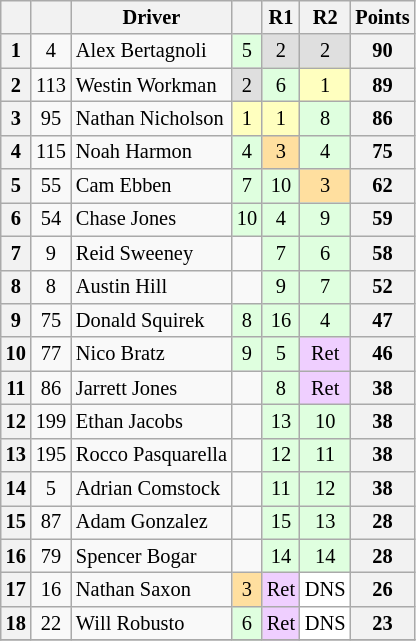<table class="wikitable" style="font-size:85%; text-align:center">
<tr>
<th valign="middle"></th>
<th valign="middle"></th>
<th valign="middle">Driver</th>
<th></th>
<th>R1</th>
<th>R2</th>
<th>Points</th>
</tr>
<tr>
<th>1</th>
<td>4</td>
<td align=left> Alex Bertagnoli</td>
<td style="background:#dfffdf;">5</td>
<td style="background:#dfdfdf;">2</td>
<td style="background:#dfdfdf;">2</td>
<th>90</th>
</tr>
<tr>
<th>2</th>
<td>113</td>
<td align=left> Westin Workman</td>
<td style="background:#dfdfdf;">2</td>
<td style="background:#dfffdf;">6</td>
<td style="background:#ffffbf;">1</td>
<th>89</th>
</tr>
<tr>
<th>3</th>
<td>95</td>
<td align=left> Nathan Nicholson</td>
<td style="background:#ffffbf;">1</td>
<td style="background:#ffffbf;">1</td>
<td style="background:#dfffdf;">8</td>
<th>86</th>
</tr>
<tr>
<th>4</th>
<td>115</td>
<td align=left> Noah Harmon</td>
<td style="background:#dfffdf;">4</td>
<td style="background:#ffdf9f;">3</td>
<td style="background:#dfffdf;">4</td>
<th>75</th>
</tr>
<tr>
<th>5</th>
<td>55</td>
<td align=left> Cam Ebben</td>
<td style="background:#dfffdf;">7</td>
<td style="background:#dfffdf;">10</td>
<td style="background:#ffdf9f;">3</td>
<th>62</th>
</tr>
<tr>
<th>6</th>
<td>54</td>
<td align=left> Chase Jones</td>
<td style="background:#dfffdf;">10</td>
<td style="background:#dfffdf;">4</td>
<td style="background:#dfffdf;">9</td>
<th>59</th>
</tr>
<tr>
<th>7</th>
<td>9</td>
<td align=left> Reid Sweeney</td>
<td></td>
<td style="background:#dfffdf;">7</td>
<td style="background:#dfffdf;">6</td>
<th>58</th>
</tr>
<tr>
<th>8</th>
<td>8</td>
<td align=left> Austin Hill</td>
<td></td>
<td style="background:#dfffdf;">9</td>
<td style="background:#dfffdf;">7</td>
<th>52</th>
</tr>
<tr>
<th>9</th>
<td>75</td>
<td align=left> Donald Squirek</td>
<td style="background:#dfffdf;">8</td>
<td style="background:#dfffdf;">16</td>
<td style="background:#dfffdf;">4</td>
<th>47</th>
</tr>
<tr>
<th>10</th>
<td>77</td>
<td align=left> Nico Bratz</td>
<td style="background:#dfffdf;">9</td>
<td style="background:#dfffdf;">5</td>
<td style="background:#efcfff;">Ret</td>
<th>46</th>
</tr>
<tr>
<th>11</th>
<td>86</td>
<td align=left> Jarrett Jones</td>
<td></td>
<td style="background:#dfffdf;">8</td>
<td style="background:#efcfff;">Ret</td>
<th>38</th>
</tr>
<tr>
<th>12</th>
<td>199</td>
<td align=left> Ethan Jacobs</td>
<td></td>
<td style="background:#dfffdf;">13</td>
<td style="background:#dfffdf;">10</td>
<th>38</th>
</tr>
<tr>
<th>13</th>
<td>195</td>
<td align=left> Rocco Pasquarella</td>
<td></td>
<td style="background:#dfffdf;">12</td>
<td style="background:#dfffdf;">11</td>
<th>38</th>
</tr>
<tr>
<th>14</th>
<td>5</td>
<td align=left> Adrian Comstock</td>
<td></td>
<td style="background:#dfffdf;">11</td>
<td style="background:#dfffdf;">12</td>
<th>38</th>
</tr>
<tr>
<th>15</th>
<td>87</td>
<td align=left> Adam Gonzalez</td>
<td></td>
<td style="background:#dfffdf;">15</td>
<td style="background:#dfffdf;">13</td>
<th>28</th>
</tr>
<tr>
<th>16</th>
<td>79</td>
<td align=left> Spencer Bogar</td>
<td></td>
<td style="background:#dfffdf;">14</td>
<td style="background:#dfffdf;">14</td>
<th>28</th>
</tr>
<tr>
<th>17</th>
<td>16</td>
<td align=left> Nathan Saxon</td>
<td style="background:#ffdf9f;">3</td>
<td style="background:#efcfff;">Ret</td>
<td style="background:#ffffff;">DNS</td>
<th>26</th>
</tr>
<tr>
<th>18</th>
<td>22</td>
<td align=left> Will Robusto</td>
<td style="background:#dfffdf;">6</td>
<td style="background:#efcfff;">Ret</td>
<td style="background:#ffffff;">DNS</td>
<th>23</th>
</tr>
<tr>
</tr>
</table>
